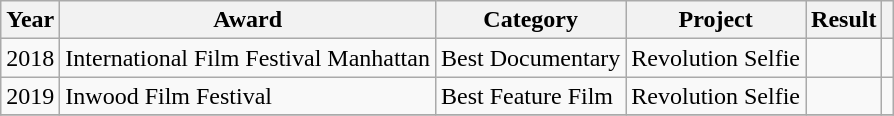<table class="wikitable">
<tr>
<th>Year</th>
<th>Award</th>
<th>Category</th>
<th>Project</th>
<th>Result</th>
<th></th>
</tr>
<tr>
<td>2018</td>
<td>International Film Festival Manhattan</td>
<td>Best Documentary</td>
<td>Revolution Selfie</td>
<td></td>
<td></td>
</tr>
<tr>
<td>2019</td>
<td>Inwood Film Festival</td>
<td>Best Feature Film</td>
<td>Revolution Selfie</td>
<td></td>
<td></td>
</tr>
<tr>
</tr>
</table>
